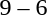<table style="text-align:center">
<tr>
<th width=200></th>
<th width=100></th>
<th width=200></th>
</tr>
<tr>
<td align=right><strong></strong></td>
<td>9 – 6</td>
<td align=left></td>
</tr>
</table>
